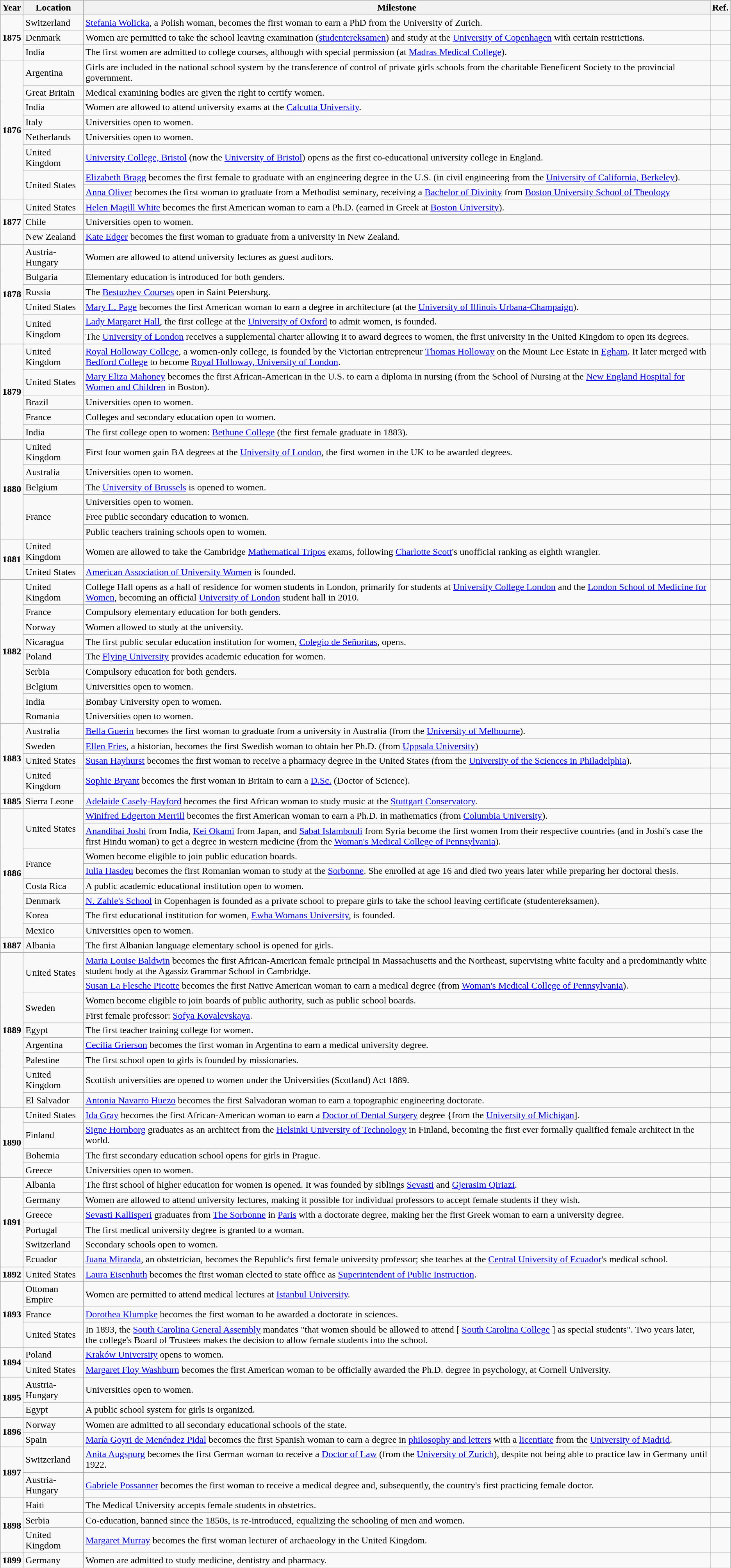<table class="wikitable sortable">
<tr>
<th>Year</th>
<th>Location</th>
<th>Milestone</th>
<th>Ref.</th>
</tr>
<tr>
<td rowspan="3"><strong>1875</strong></td>
<td>Switzerland</td>
<td><a href='#'>Stefania Wolicka</a>, a Polish woman, becomes the first woman to earn a PhD from the University of Zurich.</td>
<td></td>
</tr>
<tr>
<td>Denmark</td>
<td>Women are permitted to take the school leaving examination (<a href='#'>studentereksamen</a>) and study at the <a href='#'>University of Copenhagen</a> with certain restrictions.</td>
<td></td>
</tr>
<tr>
<td>India</td>
<td>The first women are admitted to college courses, although with special permission (at <a href='#'>Madras Medical College</a>).</td>
<td></td>
</tr>
<tr>
<td rowspan="8"><strong>1876</strong></td>
<td>Argentina</td>
<td>Girls are included in the national school system by the transference of control of private girls schools from the charitable Beneficent Society to the provincial government.</td>
<td></td>
</tr>
<tr>
<td>Great Britain</td>
<td>Medical examining bodies are given the right to certify women.</td>
<td></td>
</tr>
<tr>
<td>India</td>
<td>Women are allowed to attend university exams at the <a href='#'>Calcutta University</a>.</td>
<td></td>
</tr>
<tr>
<td>Italy</td>
<td>Universities open to women.</td>
<td></td>
</tr>
<tr>
<td>Netherlands</td>
<td>Universities open to women.</td>
<td></td>
</tr>
<tr>
<td>United Kingdom</td>
<td><a href='#'>University College, Bristol</a> (now the <a href='#'>University of Bristol</a>) opens as the first co-educational university college in England.</td>
<td></td>
</tr>
<tr>
<td rowspan="2">United States</td>
<td><a href='#'>Elizabeth Bragg</a> becomes the first female to graduate with an engineering degree in the U.S. (in civil engineering from the <a href='#'>University of California, Berkeley</a>).</td>
<td></td>
</tr>
<tr>
<td><a href='#'>Anna Oliver</a> becomes the first woman to graduate from a Methodist seminary, receiving a <a href='#'>Bachelor of Divinity</a> from <a href='#'>Boston University School of Theology</a></td>
<td></td>
</tr>
<tr>
<td rowspan="3"><strong>1877</strong></td>
<td>United States</td>
<td><a href='#'>Helen Magill White</a> becomes the first American woman to earn a Ph.D. (earned in Greek at <a href='#'>Boston University</a>).</td>
<td></td>
</tr>
<tr>
<td>Chile</td>
<td>Universities open to women.</td>
<td></td>
</tr>
<tr>
<td>New Zealand</td>
<td><a href='#'>Kate Edger</a> becomes the first woman to graduate from a university in New Zealand.</td>
<td></td>
</tr>
<tr>
<td rowspan="6"><strong>1878</strong></td>
<td>Austria-Hungary</td>
<td>Women are allowed to attend university lectures as guest auditors.</td>
<td></td>
</tr>
<tr>
<td>Bulgaria</td>
<td>Elementary education is introduced for both genders.</td>
<td></td>
</tr>
<tr>
<td>Russia</td>
<td>The <a href='#'>Bestuzhev Courses</a> open in Saint Petersburg.</td>
<td></td>
</tr>
<tr>
<td>United States</td>
<td><a href='#'>Mary L. Page</a> becomes the first American woman to earn a degree in architecture (at the <a href='#'>University of Illinois Urbana-Champaign</a>).</td>
<td></td>
</tr>
<tr>
<td rowspan="2">United Kingdom</td>
<td><a href='#'>Lady Margaret Hall</a>, the first college at the <a href='#'>University of Oxford</a> to admit women, is founded.</td>
<td></td>
</tr>
<tr>
<td>The <a href='#'>University of London</a> receives a supplemental charter allowing it to award degrees to women, the first university in the United Kingdom to open its degrees.</td>
<td></td>
</tr>
<tr>
<td rowspan="5"><strong>1879</strong></td>
<td>United Kingdom</td>
<td><a href='#'>Royal Holloway College</a>, a women-only college, is founded by the Victorian entrepreneur <a href='#'>Thomas Holloway</a> on the Mount Lee Estate in <a href='#'>Egham</a>. It later merged with <a href='#'>Bedford College</a> to become <a href='#'>Royal Holloway, University of London</a>.</td>
<td></td>
</tr>
<tr>
<td>United States</td>
<td><a href='#'>Mary Eliza Mahoney</a> becomes the first African-American in the U.S. to earn a diploma in nursing (from the School of Nursing at the <a href='#'>New England Hospital for Women and Children</a> in Boston).</td>
<td></td>
</tr>
<tr>
<td>Brazil</td>
<td>Universities open to women.</td>
<td></td>
</tr>
<tr>
<td>France</td>
<td>Colleges and secondary education open to women.</td>
<td></td>
</tr>
<tr>
<td>India</td>
<td>The first college open to women: <a href='#'>Bethune College</a> (the first female graduate in 1883).</td>
<td></td>
</tr>
<tr>
<td rowspan="6"><strong>1880</strong></td>
<td>United Kingdom</td>
<td>First four women gain BA degrees at the <a href='#'>University of London</a>, the first women in the UK to be awarded degrees.</td>
<td></td>
</tr>
<tr>
<td>Australia</td>
<td>Universities open to women.</td>
<td></td>
</tr>
<tr>
<td>Belgium</td>
<td>The <a href='#'>University of Brussels</a> is opened to women.</td>
<td></td>
</tr>
<tr>
<td rowspan="3">France</td>
<td>Universities open to women.</td>
<td></td>
</tr>
<tr>
<td>Free public secondary education to women.</td>
<td></td>
</tr>
<tr>
<td>Public teachers training schools open to women.</td>
<td></td>
</tr>
<tr>
<td rowspan="2"><strong>1881</strong></td>
<td>United Kingdom</td>
<td>Women are allowed to take the Cambridge <a href='#'>Mathematical Tripos</a> exams, following <a href='#'>Charlotte Scott</a>'s unofficial ranking as eighth wrangler.</td>
<td></td>
</tr>
<tr>
<td>United States</td>
<td><a href='#'>American Association of University Women</a> is founded.</td>
<td></td>
</tr>
<tr>
<td rowspan="9"><strong>1882</strong></td>
<td>United Kingdom</td>
<td>College Hall opens as a hall of residence for women students in London, primarily for students at <a href='#'>University College London</a> and the <a href='#'>London School of Medicine for Women</a>, becoming an official <a href='#'>University of London</a> student hall in 2010.</td>
<td></td>
</tr>
<tr>
<td>France</td>
<td>Compulsory elementary education for both genders.</td>
<td></td>
</tr>
<tr>
<td>Norway</td>
<td>Women allowed to study at the university.</td>
<td></td>
</tr>
<tr>
<td>Nicaragua</td>
<td>The first public secular education institution for women, <a href='#'>Colegio de Señoritas</a>, opens.</td>
<td></td>
</tr>
<tr>
<td>Poland</td>
<td>The <a href='#'>Flying University</a> provides academic education for women.</td>
<td></td>
</tr>
<tr>
<td>Serbia</td>
<td>Compulsory education for both genders.</td>
<td></td>
</tr>
<tr>
<td>Belgium</td>
<td>Universities open to women.</td>
<td></td>
</tr>
<tr>
<td>India</td>
<td>Bombay University open to women.</td>
<td></td>
</tr>
<tr>
<td>Romania</td>
<td>Universities open to women.</td>
<td></td>
</tr>
<tr>
<td rowspan="4"><strong>1883</strong></td>
<td>Australia</td>
<td><a href='#'>Bella Guerin</a> becomes the first woman to graduate from a university in Australia (from the <a href='#'>University of Melbourne</a>).</td>
<td></td>
</tr>
<tr>
<td>Sweden</td>
<td><a href='#'>Ellen Fries</a>, a historian, becomes the first Swedish woman to obtain her Ph.D. (from <a href='#'>Uppsala University</a>)</td>
<td></td>
</tr>
<tr>
<td>United States</td>
<td><a href='#'>Susan Hayhurst</a> becomes the first woman to receive a pharmacy degree in the United States (from the <a href='#'>University of the Sciences in Philadelphia</a>).</td>
<td></td>
</tr>
<tr>
<td>United Kingdom</td>
<td><a href='#'>Sophie Bryant</a> becomes the first woman in Britain to earn a <a href='#'>D.Sc.</a> (Doctor of Science).</td>
<td></td>
</tr>
<tr>
<td><strong>1885</strong></td>
<td>Sierra Leone</td>
<td><a href='#'>Adelaide Casely-Hayford</a> becomes the first African woman to study music at the <a href='#'>Stuttgart Conservatory</a>.</td>
<td></td>
</tr>
<tr>
<td rowspan="8"><strong>1886</strong></td>
<td rowspan="2">United States</td>
<td><a href='#'>Winifred Edgerton Merrill</a> becomes the first American woman to earn a Ph.D. in mathematics (from <a href='#'>Columbia University</a>).</td>
<td></td>
</tr>
<tr>
<td><a href='#'>Anandibai Joshi</a> from India, <a href='#'>Kei Okami</a> from Japan, and <a href='#'>Sabat Islambouli</a> from Syria become the first women from their respective countries (and in Joshi's case the first Hindu woman) to get a degree in western medicine (from the <a href='#'>Woman's Medical College of Pennsylvania</a>).</td>
<td></td>
</tr>
<tr>
<td rowspan="2">France</td>
<td>Women become eligible to join public education boards.</td>
<td></td>
</tr>
<tr>
<td><a href='#'>Iulia Hasdeu</a> becomes the first Romanian woman to study at the <a href='#'>Sorbonne</a>. She enrolled at age 16 and died two years later while preparing her doctoral thesis.</td>
<td></td>
</tr>
<tr>
<td>Costa Rica</td>
<td>A public academic educational institution open to women.</td>
<td></td>
</tr>
<tr>
<td>Denmark</td>
<td><a href='#'>N. Zahle's School</a> in Copenhagen is founded as a private school to prepare girls to take the school leaving certificate (studentereksamen).</td>
<td></td>
</tr>
<tr>
<td>Korea</td>
<td>The first educational institution for women, <a href='#'>Ewha Womans University</a>, is founded.</td>
<td></td>
</tr>
<tr>
<td>Mexico</td>
<td>Universities open to women.</td>
<td></td>
</tr>
<tr>
<td><strong>1887</strong></td>
<td>Albania</td>
<td>The first Albanian language elementary school is opened for girls.</td>
<td></td>
</tr>
<tr>
<td rowspan="9"><strong>1889</strong></td>
<td rowspan="2">United States</td>
<td><a href='#'>Maria Louise Baldwin</a> becomes the first African-American female principal in Massachusetts and the Northeast, supervising white faculty and a predominantly white student body at the Agassiz Grammar School in Cambridge.</td>
<td></td>
</tr>
<tr>
<td><a href='#'>Susan La Flesche Picotte</a> becomes the first Native American woman to earn a medical degree (from <a href='#'>Woman's Medical College of Pennsylvania</a>).</td>
<td></td>
</tr>
<tr>
<td rowspan="2">Sweden</td>
<td>Women become eligible to join boards of public authority, such as public school boards.</td>
<td></td>
</tr>
<tr>
<td>First female professor: <a href='#'>Sofya Kovalevskaya</a>.</td>
<td></td>
</tr>
<tr>
<td>Egypt</td>
<td>The first teacher training college for women.</td>
<td></td>
</tr>
<tr>
<td>Argentina</td>
<td><a href='#'>Cecilia Grierson</a> becomes the first woman in Argentina to earn a medical university degree.</td>
<td></td>
</tr>
<tr>
<td>Palestine</td>
<td>The first school open to girls is founded by missionaries.</td>
<td></td>
</tr>
<tr>
<td>United Kingdom</td>
<td>Scottish universities are opened to women under the Universities (Scotland) Act 1889.</td>
<td></td>
</tr>
<tr>
<td>El Salvador</td>
<td><a href='#'>Antonia Navarro Huezo</a> becomes the first Salvadoran woman to earn a topographic engineering doctorate.</td>
<td></td>
</tr>
<tr>
<td rowspan="4"><strong>1890</strong></td>
<td>United States</td>
<td><a href='#'>Ida Gray</a> becomes the first African-American woman to earn a <a href='#'>Doctor of Dental Surgery</a> degree {from the <a href='#'>University of Michigan</a>].</td>
<td></td>
</tr>
<tr>
<td>Finland</td>
<td><a href='#'>Signe Hornborg</a> graduates as an architect from the <a href='#'>Helsinki University of Technology</a> in Finland, becoming the first ever formally qualified female architect in the world.</td>
<td></td>
</tr>
<tr>
<td>Bohemia</td>
<td>The first secondary education school opens for girls in Prague.</td>
<td></td>
</tr>
<tr>
<td>Greece</td>
<td>Universities open to women.</td>
<td></td>
</tr>
<tr>
<td rowspan="6"><strong>1891</strong></td>
<td>Albania</td>
<td>The first school of higher education for women is opened. It was founded by siblings <a href='#'>Sevasti</a> and <a href='#'>Gjerasim Qiriazi</a>.</td>
<td></td>
</tr>
<tr>
<td>Germany</td>
<td>Women are allowed to attend university lectures, making it possible for individual professors to accept female students if they wish.</td>
<td></td>
</tr>
<tr>
<td>Greece</td>
<td><a href='#'>Sevasti Kallisperi</a> graduates from <a href='#'>The Sorbonne</a> in <a href='#'>Paris</a> with a doctorate degree, making her the first Greek woman to earn a university degree.</td>
</tr>
<tr>
<td>Portugal</td>
<td>The first medical university degree is granted to a woman.</td>
<td></td>
</tr>
<tr>
<td>Switzerland</td>
<td>Secondary schools open to women.</td>
<td></td>
</tr>
<tr>
<td>Ecuador</td>
<td><a href='#'>Juana Miranda</a>, an obstetrician, becomes the Republic's first female university professor; she teaches at the <a href='#'>Central University of Ecuador</a>'s medical school.</td>
<td></td>
</tr>
<tr>
<td><strong>1892</strong></td>
<td>United States</td>
<td><a href='#'>Laura Eisenhuth</a> becomes the first woman elected to state office as <a href='#'>Superintendent of Public Instruction</a>.</td>
<td></td>
</tr>
<tr>
<td rowspan="3"><strong>1893</strong></td>
<td>Ottoman Empire</td>
<td>Women are permitted to attend medical lectures at <a href='#'>Istanbul University</a>.</td>
<td></td>
</tr>
<tr>
<td>France</td>
<td><a href='#'>Dorothea Klumpke</a> becomes the first woman to be awarded a doctorate in sciences.</td>
<td></td>
</tr>
<tr>
<td>United States</td>
<td>In 1893, the <a href='#'>South Carolina General Assembly</a> mandates "that women should be allowed to attend  [ <a href='#'>South Carolina College</a> ] as special students". Two years later, the college's Board of Trustees makes the decision to allow female students into the school.</td>
<td></td>
</tr>
<tr>
<td rowspan="2"><strong>1894</strong></td>
<td>Poland</td>
<td><a href='#'>Kraków University</a> opens to women.</td>
<td></td>
</tr>
<tr>
<td>United States</td>
<td><a href='#'>Margaret Floy Washburn</a> becomes the first American woman to be officially awarded the Ph.D. degree in psychology,  at Cornell University.</td>
<td></td>
</tr>
<tr>
<td rowspan="2"><strong>1895</strong></td>
<td>Austria-Hungary</td>
<td>Universities open to women.</td>
<td></td>
</tr>
<tr>
<td>Egypt</td>
<td>A public school system for girls is organized.</td>
<td></td>
</tr>
<tr>
<td rowspan="2"><strong>1896</strong></td>
<td>Norway</td>
<td>Women are admitted to all secondary educational schools of the state.</td>
<td></td>
</tr>
<tr>
<td>Spain</td>
<td><a href='#'>María Goyri de Menéndez Pidal</a> becomes the first Spanish woman to earn a degree in <a href='#'>philosophy and letters</a> with a <a href='#'>licentiate</a> from the <a href='#'>University of Madrid</a>.</td>
<td></td>
</tr>
<tr>
<td rowspan="2"><strong>1897</strong></td>
<td>Switzerland</td>
<td><a href='#'>Anita Augspurg</a> becomes the first German woman to receive a <a href='#'>Doctor of Law</a> (from the <a href='#'>University of Zurich</a>), despite not being able to practice law in Germany until 1922.</td>
<td></td>
</tr>
<tr>
<td>Austria-Hungary</td>
<td><a href='#'>Gabriele Possanner</a> becomes the first woman to receive a medical degree and, subsequently, the country's first practicing female doctor.</td>
<td></td>
</tr>
<tr>
<td rowspan="3"><strong>1898</strong></td>
<td>Haiti</td>
<td>The Medical University accepts female students in obstetrics.</td>
<td></td>
</tr>
<tr>
<td>Serbia</td>
<td>Co-education, banned since the 1850s, is re-introduced, equalizing the schooling of men and women.</td>
<td></td>
</tr>
<tr>
<td>United Kingdom</td>
<td><a href='#'>Margaret Murray</a> becomes the first woman lecturer of archaeology in the United Kingdom.</td>
<td></td>
</tr>
<tr>
<td><strong>1899</strong></td>
<td>Germany</td>
<td>Women are admitted to study medicine, dentistry and pharmacy.</td>
<td></td>
</tr>
</table>
